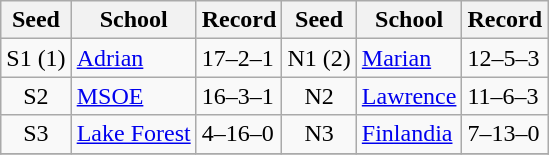<table class="wikitable">
<tr>
<th>Seed</th>
<th>School</th>
<th>Record</th>
<th>Seed</th>
<th>School</th>
<th>Record</th>
</tr>
<tr>
<td align=center>S1 (1)</td>
<td><a href='#'>Adrian</a></td>
<td>17–2–1</td>
<td align=center>N1 (2)</td>
<td><a href='#'>Marian</a></td>
<td>12–5–3</td>
</tr>
<tr>
<td align=center>S2</td>
<td><a href='#'>MSOE</a></td>
<td>16–3–1</td>
<td align=center>N2</td>
<td><a href='#'>Lawrence</a></td>
<td>11–6–3</td>
</tr>
<tr>
<td align=center>S3</td>
<td><a href='#'>Lake Forest</a></td>
<td>4–16–0</td>
<td align=center>N3</td>
<td><a href='#'>Finlandia</a></td>
<td>7–13–0</td>
</tr>
<tr>
</tr>
</table>
